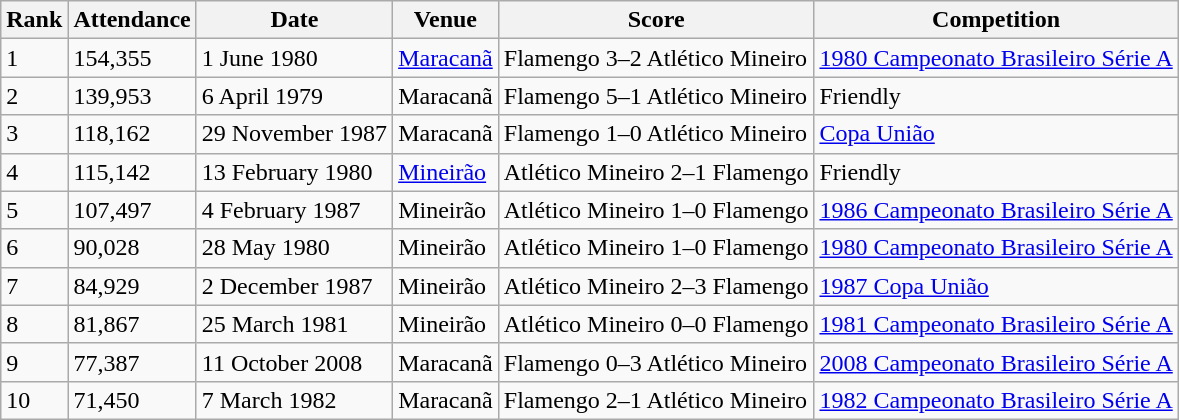<table class="wikitable sortable plainrowheaders">
<tr>
<th>Rank</th>
<th>Attendance</th>
<th>Date</th>
<th>Venue</th>
<th>Score</th>
<th>Competition</th>
</tr>
<tr>
<td>1</td>
<td>154,355</td>
<td>1 June 1980</td>
<td><a href='#'>Maracanã</a></td>
<td>Flamengo 3–2 Atlético Mineiro</td>
<td><a href='#'>1980 Campeonato Brasileiro Série A</a></td>
</tr>
<tr>
<td>2</td>
<td>139,953</td>
<td>6 April 1979</td>
<td>Maracanã</td>
<td>Flamengo 5–1 Atlético Mineiro</td>
<td>Friendly</td>
</tr>
<tr>
<td>3</td>
<td>118,162</td>
<td>29 November 1987</td>
<td>Maracanã</td>
<td>Flamengo 1–0 Atlético Mineiro</td>
<td><a href='#'>Copa União</a></td>
</tr>
<tr>
<td>4</td>
<td>115,142</td>
<td>13 February 1980</td>
<td><a href='#'>Mineirão</a></td>
<td>Atlético Mineiro 2–1 Flamengo</td>
<td>Friendly</td>
</tr>
<tr>
<td>5</td>
<td>107,497</td>
<td>4 February 1987</td>
<td>Mineirão</td>
<td>Atlético Mineiro 1–0 Flamengo</td>
<td><a href='#'>1986 Campeonato Brasileiro Série A</a></td>
</tr>
<tr>
<td>6</td>
<td>90,028</td>
<td>28 May 1980</td>
<td>Mineirão</td>
<td>Atlético Mineiro 1–0 Flamengo</td>
<td><a href='#'>1980 Campeonato Brasileiro Série A</a></td>
</tr>
<tr>
<td>7</td>
<td>84,929</td>
<td>2 December 1987</td>
<td>Mineirão</td>
<td>Atlético Mineiro 2–3 Flamengo</td>
<td><a href='#'>1987 Copa União</a></td>
</tr>
<tr>
<td>8</td>
<td>81,867</td>
<td>25 March 1981</td>
<td>Mineirão</td>
<td>Atlético Mineiro 0–0 Flamengo</td>
<td><a href='#'>1981 Campeonato Brasileiro Série A</a></td>
</tr>
<tr>
<td>9</td>
<td>77,387</td>
<td>11 October 2008</td>
<td>Maracanã</td>
<td>Flamengo 0–3 Atlético Mineiro</td>
<td><a href='#'>2008 Campeonato Brasileiro Série A</a></td>
</tr>
<tr>
<td>10</td>
<td>71,450</td>
<td>7 March 1982</td>
<td>Maracanã</td>
<td>Flamengo 2–1 Atlético Mineiro</td>
<td><a href='#'>1982 Campeonato Brasileiro Série A</a></td>
</tr>
</table>
